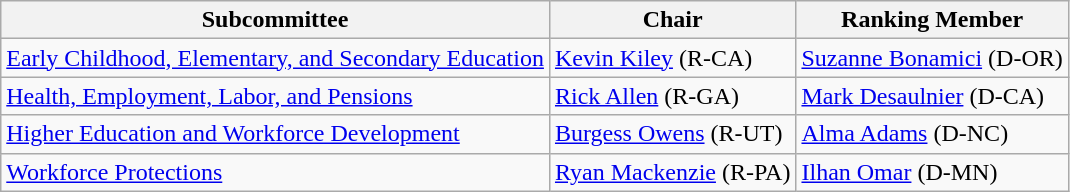<table class="wikitable">
<tr>
<th>Subcommittee</th>
<th>Chair</th>
<th>Ranking Member</th>
</tr>
<tr>
<td><a href='#'>Early Childhood, Elementary, and Secondary Education</a></td>
<td><a href='#'>Kevin Kiley</a> (R-CA)</td>
<td><a href='#'>Suzanne Bonamici</a> (D-OR)</td>
</tr>
<tr>
<td><a href='#'>Health, Employment, Labor, and Pensions</a></td>
<td><a href='#'>Rick Allen</a> (R-GA)</td>
<td><a href='#'>Mark Desaulnier</a> (D-CA)</td>
</tr>
<tr>
<td><a href='#'>Higher Education and Workforce Development</a></td>
<td><a href='#'>Burgess Owens</a> (R-UT)</td>
<td><a href='#'>Alma Adams</a> (D-NC)</td>
</tr>
<tr>
<td><a href='#'>Workforce Protections</a></td>
<td><a href='#'>Ryan Mackenzie</a> (R-PA)</td>
<td><a href='#'>Ilhan Omar</a> (D-MN)</td>
</tr>
</table>
